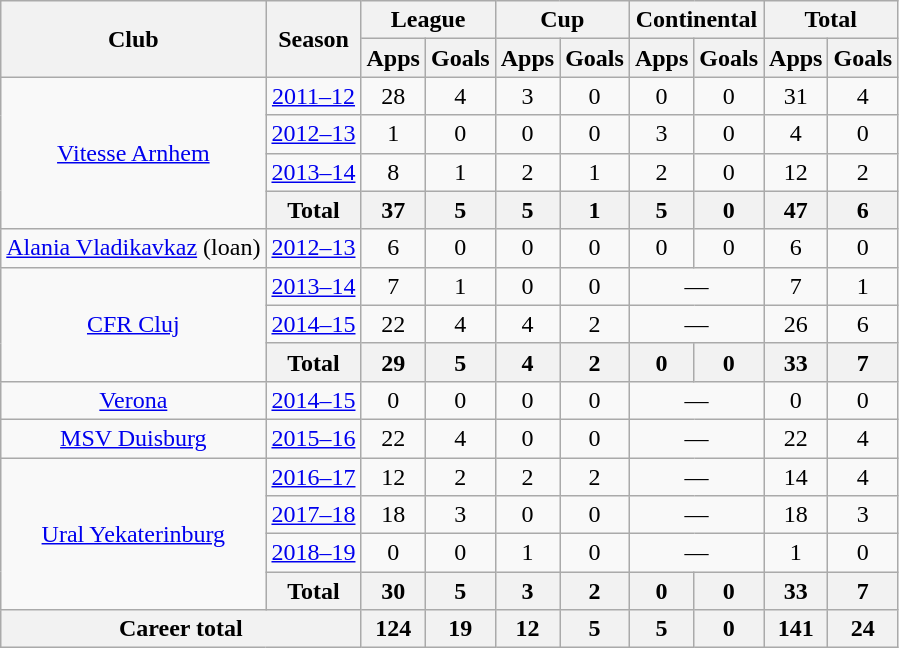<table class="wikitable" style="text-align:center">
<tr>
<th rowspan="2">Club</th>
<th rowspan="2">Season</th>
<th colspan="2">League</th>
<th colspan="2">Cup</th>
<th colspan="2">Continental</th>
<th colspan="2">Total</th>
</tr>
<tr>
<th>Apps</th>
<th>Goals</th>
<th>Apps</th>
<th>Goals</th>
<th>Apps</th>
<th>Goals</th>
<th>Apps</th>
<th>Goals</th>
</tr>
<tr>
<td rowspan="4"><a href='#'>Vitesse Arnhem</a></td>
<td><a href='#'>2011–12</a></td>
<td>28</td>
<td>4</td>
<td>3</td>
<td>0</td>
<td>0</td>
<td>0</td>
<td>31</td>
<td>4</td>
</tr>
<tr>
<td><a href='#'>2012–13</a></td>
<td>1</td>
<td>0</td>
<td>0</td>
<td>0</td>
<td>3</td>
<td>0</td>
<td>4</td>
<td>0</td>
</tr>
<tr>
<td><a href='#'>2013–14</a></td>
<td>8</td>
<td>1</td>
<td>2</td>
<td>1</td>
<td>2</td>
<td>0</td>
<td>12</td>
<td>2</td>
</tr>
<tr>
<th>Total</th>
<th>37</th>
<th>5</th>
<th>5</th>
<th>1</th>
<th>5</th>
<th>0</th>
<th>47</th>
<th>6</th>
</tr>
<tr>
<td><a href='#'>Alania Vladikavkaz</a> (loan)</td>
<td><a href='#'>2012–13</a></td>
<td>6</td>
<td>0</td>
<td>0</td>
<td>0</td>
<td>0</td>
<td>0</td>
<td>6</td>
<td>0</td>
</tr>
<tr>
<td rowspan="3"><a href='#'>CFR Cluj</a></td>
<td><a href='#'>2013–14</a></td>
<td>7</td>
<td>1</td>
<td>0</td>
<td>0</td>
<td colspan="2">—</td>
<td>7</td>
<td>1</td>
</tr>
<tr>
<td><a href='#'>2014–15</a></td>
<td>22</td>
<td>4</td>
<td>4</td>
<td>2</td>
<td colspan="2">—</td>
<td>26</td>
<td>6</td>
</tr>
<tr>
<th>Total</th>
<th>29</th>
<th>5</th>
<th>4</th>
<th>2</th>
<th>0</th>
<th>0</th>
<th>33</th>
<th>7</th>
</tr>
<tr>
<td><a href='#'>Verona</a></td>
<td><a href='#'>2014–15</a></td>
<td>0</td>
<td>0</td>
<td>0</td>
<td>0</td>
<td colspan="2">—</td>
<td>0</td>
<td>0</td>
</tr>
<tr>
<td><a href='#'>MSV Duisburg</a></td>
<td><a href='#'>2015–16</a></td>
<td>22</td>
<td>4</td>
<td>0</td>
<td>0</td>
<td colspan="2">—</td>
<td>22</td>
<td>4</td>
</tr>
<tr>
<td rowspan="4"><a href='#'>Ural Yekaterinburg</a></td>
<td><a href='#'>2016–17</a></td>
<td>12</td>
<td>2</td>
<td>2</td>
<td>2</td>
<td colspan="2">—</td>
<td>14</td>
<td>4</td>
</tr>
<tr>
<td><a href='#'>2017–18</a></td>
<td>18</td>
<td>3</td>
<td>0</td>
<td>0</td>
<td colspan="2">—</td>
<td>18</td>
<td>3</td>
</tr>
<tr>
<td><a href='#'>2018–19</a></td>
<td>0</td>
<td>0</td>
<td>1</td>
<td>0</td>
<td colspan="2">—</td>
<td>1</td>
<td>0</td>
</tr>
<tr>
<th>Total</th>
<th>30</th>
<th>5</th>
<th>3</th>
<th>2</th>
<th>0</th>
<th>0</th>
<th>33</th>
<th>7</th>
</tr>
<tr>
<th colspan="2">Career total</th>
<th>124</th>
<th>19</th>
<th>12</th>
<th>5</th>
<th>5</th>
<th>0</th>
<th>141</th>
<th>24</th>
</tr>
</table>
